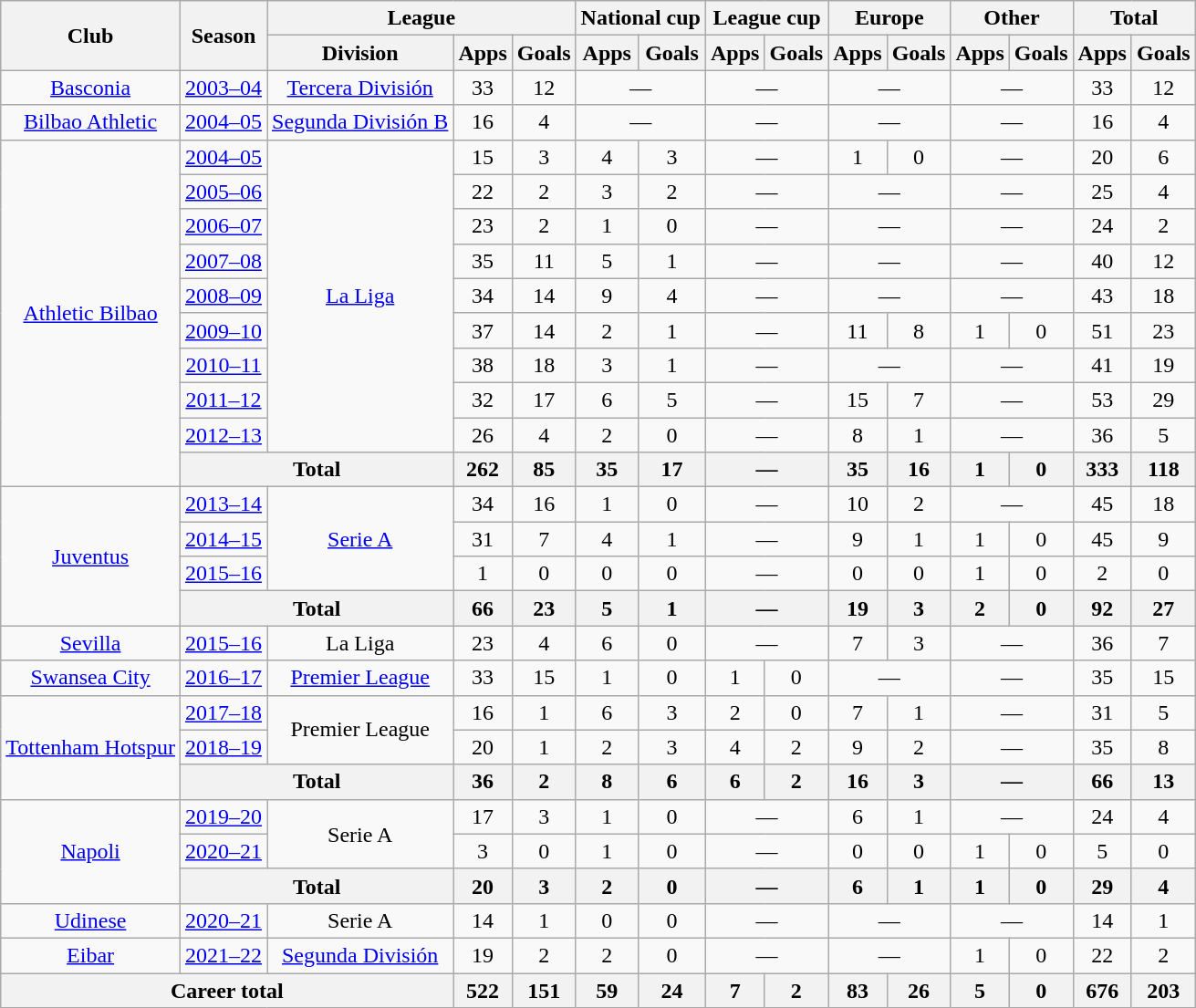<table class="wikitable" style="text-align: center">
<tr>
<th rowspan="2">Club</th>
<th rowspan="2">Season</th>
<th colspan="3">League</th>
<th colspan="2">National cup</th>
<th colspan="2">League cup</th>
<th colspan="2">Europe</th>
<th colspan="2">Other</th>
<th colspan="2">Total</th>
</tr>
<tr>
<th>Division</th>
<th>Apps</th>
<th>Goals</th>
<th>Apps</th>
<th>Goals</th>
<th>Apps</th>
<th>Goals</th>
<th>Apps</th>
<th>Goals</th>
<th>Apps</th>
<th>Goals</th>
<th>Apps</th>
<th>Goals</th>
</tr>
<tr>
<td><a href='#'>Basconia</a></td>
<td><a href='#'>2003–04</a></td>
<td><a href='#'>Tercera División</a></td>
<td>33</td>
<td>12</td>
<td colspan="2">—</td>
<td colspan="2">—</td>
<td colspan="2">—</td>
<td colspan="2">—</td>
<td>33</td>
<td>12</td>
</tr>
<tr>
<td><a href='#'>Bilbao Athletic</a></td>
<td><a href='#'>2004–05</a></td>
<td><a href='#'>Segunda División B</a></td>
<td>16</td>
<td>4</td>
<td colspan="2">—</td>
<td colspan="2">—</td>
<td colspan="2">—</td>
<td colspan="2">—</td>
<td>16</td>
<td>4</td>
</tr>
<tr>
<td rowspan="10"><a href='#'>Athletic Bilbao</a></td>
<td><a href='#'>2004–05</a></td>
<td rowspan="9"><a href='#'>La Liga</a></td>
<td>15</td>
<td>3</td>
<td>4</td>
<td>3</td>
<td colspan="2">—</td>
<td>1</td>
<td>0</td>
<td colspan="2">—</td>
<td>20</td>
<td>6</td>
</tr>
<tr>
<td><a href='#'>2005–06</a></td>
<td>22</td>
<td>2</td>
<td>3</td>
<td>2</td>
<td colspan="2">—</td>
<td colspan="2">—</td>
<td colspan="2">—</td>
<td>25</td>
<td>4</td>
</tr>
<tr>
<td><a href='#'>2006–07</a></td>
<td>23</td>
<td>2</td>
<td>1</td>
<td>0</td>
<td colspan="2">—</td>
<td colspan="2">—</td>
<td colspan="2">—</td>
<td>24</td>
<td>2</td>
</tr>
<tr>
<td><a href='#'>2007–08</a></td>
<td>35</td>
<td>11</td>
<td>5</td>
<td>1</td>
<td colspan="2">—</td>
<td colspan="2">—</td>
<td colspan="2">—</td>
<td>40</td>
<td>12</td>
</tr>
<tr>
<td><a href='#'>2008–09</a></td>
<td>34</td>
<td>14</td>
<td>9</td>
<td>4</td>
<td colspan="2">—</td>
<td colspan="2">—</td>
<td colspan="2">—</td>
<td>43</td>
<td>18</td>
</tr>
<tr>
<td><a href='#'>2009–10</a></td>
<td>37</td>
<td>14</td>
<td>2</td>
<td>1</td>
<td colspan="2">—</td>
<td>11</td>
<td>8</td>
<td>1</td>
<td>0</td>
<td>51</td>
<td>23</td>
</tr>
<tr>
<td><a href='#'>2010–11</a></td>
<td>38</td>
<td>18</td>
<td>3</td>
<td>1</td>
<td colspan="2">—</td>
<td colspan="2">—</td>
<td colspan="2">—</td>
<td>41</td>
<td>19</td>
</tr>
<tr>
<td><a href='#'>2011–12</a></td>
<td>32</td>
<td>17</td>
<td>6</td>
<td>5</td>
<td colspan="2">—</td>
<td>15</td>
<td>7</td>
<td colspan="2">—</td>
<td>53</td>
<td>29</td>
</tr>
<tr>
<td><a href='#'>2012–13</a></td>
<td>26</td>
<td>4</td>
<td>2</td>
<td>0</td>
<td colspan="2">—</td>
<td>8</td>
<td>1</td>
<td colspan="2">—</td>
<td>36</td>
<td>5</td>
</tr>
<tr>
<th colspan="2">Total</th>
<th>262</th>
<th>85</th>
<th>35</th>
<th>17</th>
<th colspan="2">—</th>
<th>35</th>
<th>16</th>
<th>1</th>
<th>0</th>
<th>333</th>
<th>118</th>
</tr>
<tr>
<td rowspan="4"><a href='#'>Juventus</a></td>
<td><a href='#'>2013–14</a></td>
<td rowspan="3"><a href='#'>Serie A</a></td>
<td>34</td>
<td>16</td>
<td>1</td>
<td>0</td>
<td colspan="2">—</td>
<td>10</td>
<td>2</td>
<td colspan="2">—</td>
<td>45</td>
<td>18</td>
</tr>
<tr>
<td><a href='#'>2014–15</a></td>
<td>31</td>
<td>7</td>
<td>4</td>
<td>1</td>
<td colspan="2">—</td>
<td>9</td>
<td>1</td>
<td>1</td>
<td>0</td>
<td>45</td>
<td>9</td>
</tr>
<tr>
<td><a href='#'>2015–16</a></td>
<td>1</td>
<td>0</td>
<td>0</td>
<td>0</td>
<td colspan="2">—</td>
<td>0</td>
<td>0</td>
<td>1</td>
<td>0</td>
<td>2</td>
<td>0</td>
</tr>
<tr>
<th colspan="2">Total</th>
<th>66</th>
<th>23</th>
<th>5</th>
<th>1</th>
<th colspan="2">—</th>
<th>19</th>
<th>3</th>
<th>2</th>
<th>0</th>
<th>92</th>
<th>27</th>
</tr>
<tr>
<td><a href='#'>Sevilla</a></td>
<td><a href='#'>2015–16</a></td>
<td>La Liga</td>
<td>23</td>
<td>4</td>
<td>6</td>
<td>0</td>
<td colspan="2">—</td>
<td>7</td>
<td>3</td>
<td colspan="2">—</td>
<td>36</td>
<td>7</td>
</tr>
<tr>
<td><a href='#'>Swansea City</a></td>
<td><a href='#'>2016–17</a></td>
<td><a href='#'>Premier League</a></td>
<td>33</td>
<td>15</td>
<td>1</td>
<td>0</td>
<td>1</td>
<td>0</td>
<td colspan="2">—</td>
<td colspan="2">—</td>
<td>35</td>
<td>15</td>
</tr>
<tr>
<td rowspan="3"><a href='#'>Tottenham Hotspur</a></td>
<td><a href='#'>2017–18</a></td>
<td rowspan="2">Premier League</td>
<td>16</td>
<td>1</td>
<td>6</td>
<td>3</td>
<td>2</td>
<td>0</td>
<td>7</td>
<td>1</td>
<td colspan="2">—</td>
<td>31</td>
<td>5</td>
</tr>
<tr>
<td><a href='#'>2018–19</a></td>
<td>20</td>
<td>1</td>
<td>2</td>
<td>3</td>
<td>4</td>
<td>2</td>
<td>9</td>
<td>2</td>
<td colspan="2">—</td>
<td>35</td>
<td>8</td>
</tr>
<tr>
<th colspan="2">Total</th>
<th>36</th>
<th>2</th>
<th>8</th>
<th>6</th>
<th>6</th>
<th>2</th>
<th>16</th>
<th>3</th>
<th colspan="2">—</th>
<th>66</th>
<th>13</th>
</tr>
<tr>
<td rowspan="3"><a href='#'>Napoli</a></td>
<td><a href='#'>2019–20</a></td>
<td rowspan="2">Serie A</td>
<td>17</td>
<td>3</td>
<td>1</td>
<td>0</td>
<td colspan="2">—</td>
<td>6</td>
<td>1</td>
<td colspan="2">—</td>
<td>24</td>
<td>4</td>
</tr>
<tr>
<td><a href='#'>2020–21</a></td>
<td>3</td>
<td>0</td>
<td>1</td>
<td>0</td>
<td colspan="2">—</td>
<td>0</td>
<td>0</td>
<td>1</td>
<td>0</td>
<td>5</td>
<td>0</td>
</tr>
<tr>
<th colspan="2">Total</th>
<th>20</th>
<th>3</th>
<th>2</th>
<th>0</th>
<th colspan="2">—</th>
<th>6</th>
<th>1</th>
<th>1</th>
<th>0</th>
<th>29</th>
<th>4</th>
</tr>
<tr>
<td><a href='#'>Udinese</a></td>
<td><a href='#'>2020–21</a></td>
<td>Serie A</td>
<td>14</td>
<td>1</td>
<td>0</td>
<td>0</td>
<td colspan="2">—</td>
<td colspan="2">—</td>
<td colspan="2">—</td>
<td>14</td>
<td>1</td>
</tr>
<tr>
<td><a href='#'>Eibar</a></td>
<td><a href='#'>2021–22</a></td>
<td><a href='#'>Segunda División</a></td>
<td>19</td>
<td>2</td>
<td>2</td>
<td>0</td>
<td colspan="2">—</td>
<td colspan="2">—</td>
<td>1</td>
<td>0</td>
<td>22</td>
<td>2</td>
</tr>
<tr>
<th colspan="3">Career total</th>
<th>522</th>
<th>151</th>
<th>59</th>
<th>24</th>
<th>7</th>
<th>2</th>
<th>83</th>
<th>26</th>
<th>5</th>
<th>0</th>
<th>676</th>
<th>203</th>
</tr>
</table>
